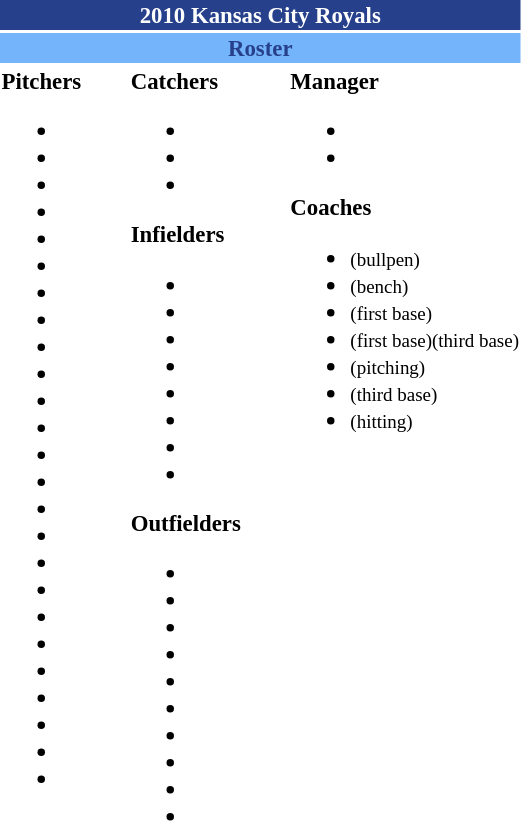<table class="toccolours" style="font-size: 95%;">
<tr>
<th colspan="10" style="background-color: #27408B; color: #FFFFFF; text-align: center;">2010 Kansas City Royals</th>
</tr>
<tr>
<td colspan="10" style="background-color: #74B4FA; color: #27408B; text-align: center;"><strong>Roster</strong></td>
</tr>
<tr>
<td valign="top"><strong>Pitchers</strong><br><ul><li></li><li></li><li></li><li></li><li></li><li></li><li></li><li></li><li></li><li></li><li></li><li></li><li></li><li></li><li></li><li></li><li></li><li></li><li></li><li></li><li></li><li></li><li></li><li></li><li></li></ul></td>
<td width="25px"></td>
<td valign="top"><strong>Catchers</strong><br><ul><li></li><li></li><li></li></ul><strong>Infielders</strong><ul><li></li><li></li><li></li><li></li><li></li><li></li><li></li><li></li></ul><strong>Outfielders</strong><ul><li></li><li></li><li></li><li></li><li></li><li></li><li></li><li></li><li></li><li></li></ul></td>
<td width="25px"></td>
<td valign="top"><strong>Manager</strong><br><ul><li></li><li></li></ul><strong>Coaches</strong><ul><li> <small>(bullpen)</small></li><li> <small>(bench)</small></li><li> <small>(first base)</small></li><li> <small>(first base)(third base)</small></li><li> <small>(pitching)</small></li><li> <small>(third base)</small></li><li> <small>(hitting)</small></li></ul></td>
</tr>
</table>
